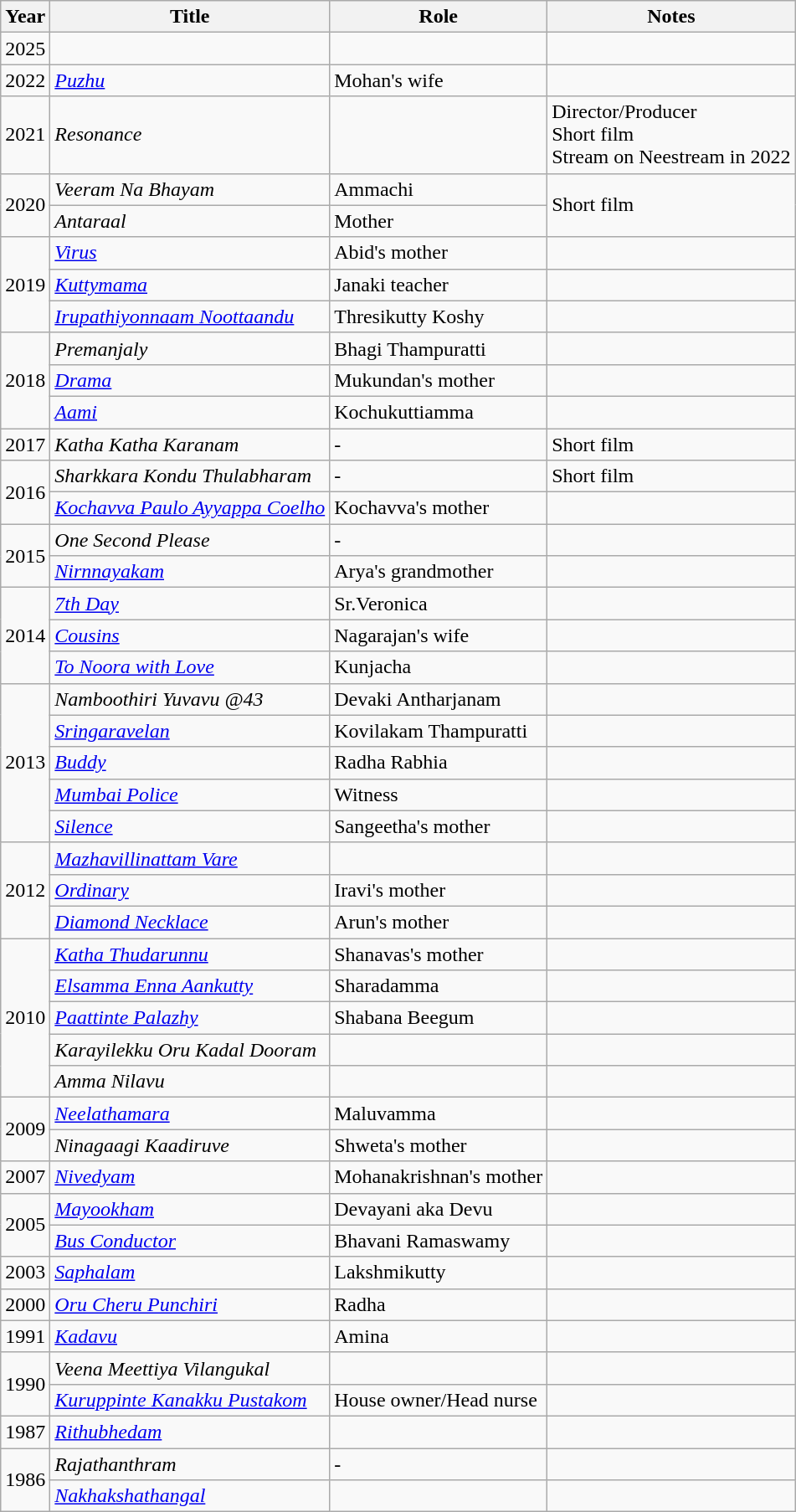<table class="wikitable sortable">
<tr>
<th>Year</th>
<th>Title</th>
<th>Role</th>
<th class="unsortable">Notes</th>
</tr>
<tr>
<td>2025</td>
<td></td>
<td></td>
<td></td>
</tr>
<tr>
<td>2022</td>
<td><em><a href='#'>Puzhu</a></em></td>
<td>Mohan's wife</td>
<td></td>
</tr>
<tr>
<td>2021</td>
<td><em>Resonance</em></td>
<td></td>
<td>Director/Producer <br>Short film<br>Stream on Neestream in 2022</td>
</tr>
<tr>
<td rowspan="2">2020</td>
<td><em>Veeram Na Bhayam</em></td>
<td>Ammachi</td>
<td rowspan="2">Short film</td>
</tr>
<tr>
<td><em>Antaraal</em></td>
<td>Mother</td>
</tr>
<tr>
<td rowspan="3">2019</td>
<td><em><a href='#'>Virus</a></em></td>
<td>Abid's mother</td>
<td></td>
</tr>
<tr>
<td><em><a href='#'>Kuttymama</a></em></td>
<td>Janaki teacher</td>
<td></td>
</tr>
<tr>
<td><em><a href='#'>Irupathiyonnaam Noottaandu</a></em></td>
<td>Thresikutty Koshy</td>
<td></td>
</tr>
<tr>
<td rowspan="3">2018</td>
<td><em>Premanjaly</em></td>
<td>Bhagi Thampuratti</td>
<td></td>
</tr>
<tr>
<td><em><a href='#'>Drama</a></em></td>
<td>Mukundan's mother</td>
<td></td>
</tr>
<tr>
<td><em><a href='#'>Aami</a></em></td>
<td>Kochukuttiamma</td>
<td></td>
</tr>
<tr>
<td>2017</td>
<td><em>Katha Katha Karanam</em></td>
<td>-</td>
<td>Short film</td>
</tr>
<tr>
<td rowspan="2">2016</td>
<td><em>Sharkkara Kondu Thulabharam</em></td>
<td>-</td>
<td>Short film</td>
</tr>
<tr>
<td><em><a href='#'>Kochavva Paulo Ayyappa Coelho</a></em></td>
<td>Kochavva's mother</td>
<td></td>
</tr>
<tr>
<td rowspan="2">2015</td>
<td><em>One Second Please</em></td>
<td>-</td>
<td></td>
</tr>
<tr>
<td><em><a href='#'>Nirnnayakam</a></em></td>
<td>Arya's grandmother</td>
<td></td>
</tr>
<tr>
<td rowspan="3">2014</td>
<td><em><a href='#'>7th Day</a></em></td>
<td>Sr.Veronica</td>
<td></td>
</tr>
<tr>
<td><em><a href='#'>Cousins</a></em></td>
<td>Nagarajan's wife</td>
<td></td>
</tr>
<tr>
<td><em><a href='#'>To Noora with Love</a></em></td>
<td>Kunjacha</td>
<td></td>
</tr>
<tr>
<td rowspan="5">2013</td>
<td><em>Namboothiri Yuvavu @43</em></td>
<td>Devaki Antharjanam</td>
<td></td>
</tr>
<tr>
<td><em><a href='#'>Sringaravelan</a></em></td>
<td>Kovilakam Thampuratti</td>
<td></td>
</tr>
<tr>
<td><em><a href='#'>Buddy</a></em></td>
<td>Radha Rabhia</td>
<td></td>
</tr>
<tr>
<td><em><a href='#'>Mumbai Police</a></em></td>
<td>Witness</td>
<td></td>
</tr>
<tr>
<td><em><a href='#'>Silence</a></em></td>
<td>Sangeetha's mother</td>
<td></td>
</tr>
<tr>
<td rowspan="3">2012</td>
<td><em><a href='#'>Mazhavillinattam Vare</a></em></td>
<td></td>
<td></td>
</tr>
<tr>
<td><em><a href='#'>Ordinary</a></em></td>
<td>Iravi's mother</td>
<td></td>
</tr>
<tr>
<td><em><a href='#'>Diamond Necklace</a></em></td>
<td>Arun's mother</td>
<td></td>
</tr>
<tr>
<td rowspan="5">2010</td>
<td><em> <a href='#'>Katha Thudarunnu</a></em></td>
<td>Shanavas's mother</td>
<td></td>
</tr>
<tr>
<td><em><a href='#'>Elsamma Enna Aankutty</a></em></td>
<td>Sharadamma</td>
<td></td>
</tr>
<tr>
<td><em> <a href='#'>Paattinte Palazhy</a></em></td>
<td>Shabana Beegum</td>
<td></td>
</tr>
<tr>
<td><em>Karayilekku Oru Kadal Dooram</em></td>
<td></td>
<td></td>
</tr>
<tr>
<td><em>Amma Nilavu</em></td>
<td></td>
<td></td>
</tr>
<tr>
<td rowspan="2">2009</td>
<td><em><a href='#'>Neelathamara</a></em></td>
<td>Maluvamma</td>
<td></td>
</tr>
<tr>
<td><em>Ninagaagi Kaadiruve </em></td>
<td>Shweta's mother</td>
<td></td>
</tr>
<tr>
<td>2007</td>
<td><em><a href='#'>Nivedyam</a></em></td>
<td>Mohanakrishnan's mother</td>
<td></td>
</tr>
<tr>
<td rowspan="2">2005</td>
<td><em><a href='#'>Mayookham</a></em></td>
<td>Devayani aka Devu</td>
<td></td>
</tr>
<tr>
<td><em> <a href='#'>Bus Conductor</a></em></td>
<td>Bhavani Ramaswamy</td>
<td></td>
</tr>
<tr>
<td>2003</td>
<td><em><a href='#'>Saphalam</a></em></td>
<td>Lakshmikutty</td>
<td></td>
</tr>
<tr>
<td>2000</td>
<td><em><a href='#'>Oru Cheru Punchiri</a></em></td>
<td>Radha</td>
<td></td>
</tr>
<tr>
<td>1991</td>
<td><em><a href='#'>Kadavu</a></em></td>
<td>Amina</td>
<td></td>
</tr>
<tr>
<td rowspan="2">1990</td>
<td><em>Veena Meettiya Vilangukal</em></td>
<td></td>
<td></td>
</tr>
<tr>
<td><em><a href='#'>Kuruppinte Kanakku Pustakom</a></em></td>
<td>House owner/Head nurse</td>
<td></td>
</tr>
<tr>
<td>1987</td>
<td><em><a href='#'>Rithubhedam</a></em></td>
<td></td>
<td></td>
</tr>
<tr>
<td rowspan="2">1986</td>
<td><em>Rajathanthram</em></td>
<td>-</td>
<td></td>
</tr>
<tr>
<td><em><a href='#'>Nakhakshathangal</a></em></td>
<td></td>
<td></td>
</tr>
</table>
